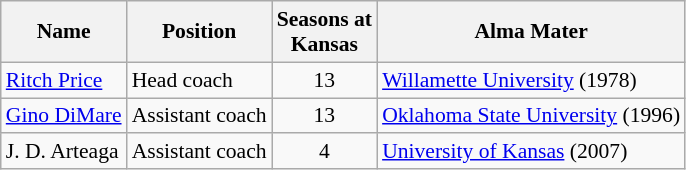<table class="wikitable" border="1" style="font-size:90%;">
<tr>
<th>Name</th>
<th>Position</th>
<th>Seasons at<br>Kansas</th>
<th>Alma Mater</th>
</tr>
<tr>
<td><a href='#'>Ritch Price</a></td>
<td>Head coach</td>
<td align=center>13</td>
<td><a href='#'>Willamette University</a> (1978)</td>
</tr>
<tr>
<td><a href='#'>Gino DiMare</a></td>
<td>Assistant coach</td>
<td align=center>13</td>
<td><a href='#'>Oklahoma State University</a> (1996)</td>
</tr>
<tr>
<td>J. D. Arteaga</td>
<td>Assistant coach</td>
<td align=center>4</td>
<td><a href='#'>University of Kansas</a> (2007)</td>
</tr>
</table>
